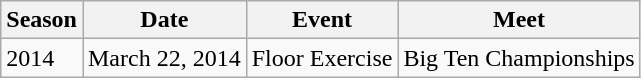<table class="wikitable">
<tr>
<th>Season</th>
<th>Date</th>
<th>Event</th>
<th>Meet</th>
</tr>
<tr>
<td>2014</td>
<td>March 22, 2014</td>
<td>Floor Exercise</td>
<td>Big Ten Championships</td>
</tr>
</table>
